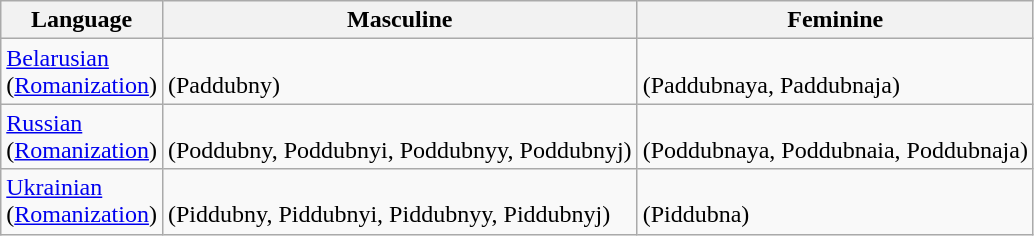<table class="wikitable">
<tr>
<th>Language</th>
<th>Masculine</th>
<th>Feminine</th>
</tr>
<tr>
<td><a href='#'>Belarusian</a> <br>(<a href='#'>Romanization</a>)</td>
<td><br>(Paddubny)</td>
<td><br> (Paddubnaya, Paddubnaja)</td>
</tr>
<tr>
<td><a href='#'>Russian</a> <br>(<a href='#'>Romanization</a>)</td>
<td><br> (Poddubny, Poddubnyi, Poddubnyy, Poddubnyj)</td>
<td><br> (Poddubnaya, Poddubnaia, Poddubnaja)</td>
</tr>
<tr>
<td><a href='#'>Ukrainian</a> <br>(<a href='#'>Romanization</a>)</td>
<td><br> (Piddubny, Piddubnyi, Piddubnyy, Piddubnyj)</td>
<td><br> (Piddubna)</td>
</tr>
</table>
